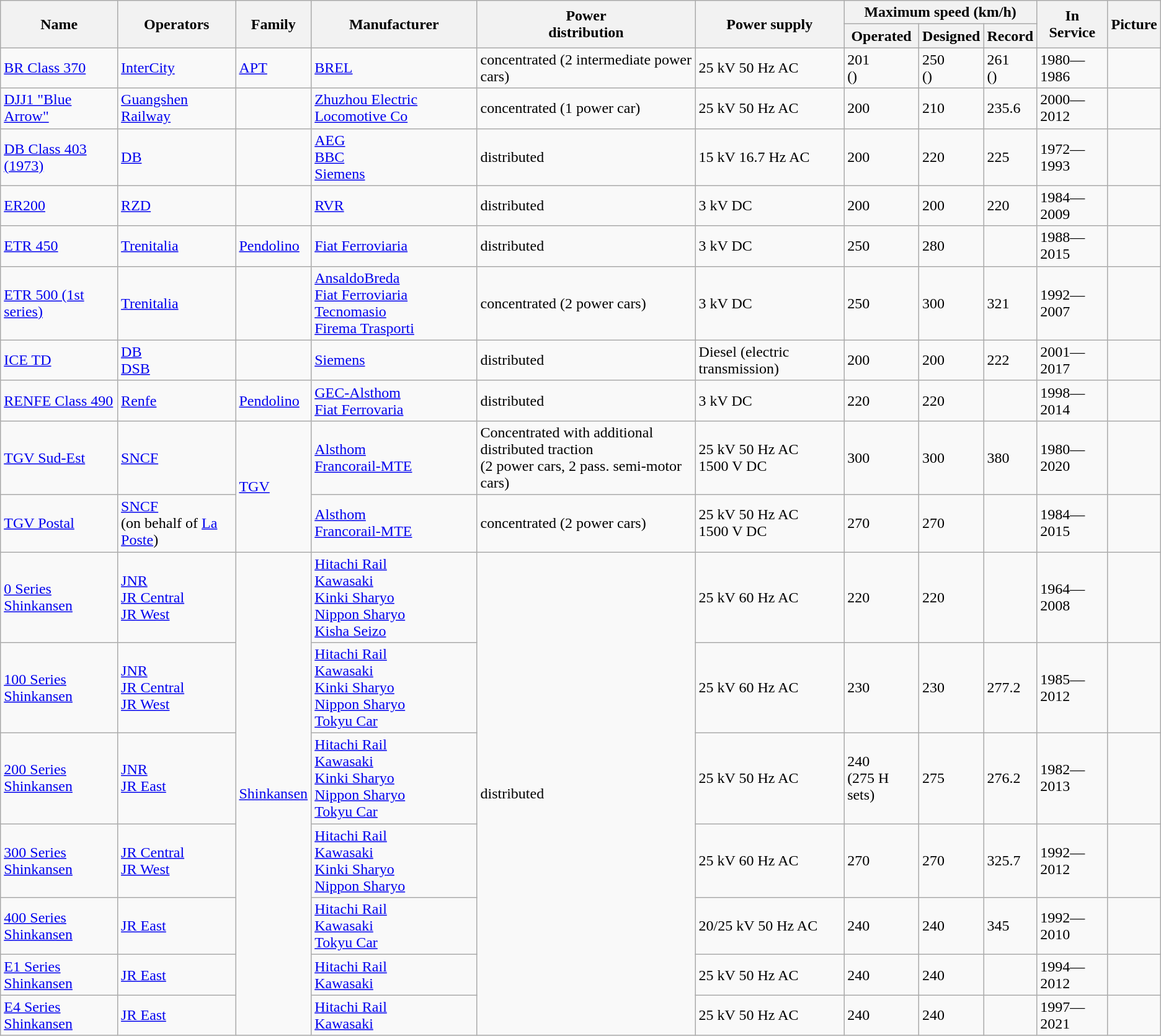<table class="wikitable sortable sticky-header-multi">
<tr>
<th rowspan="2">Name</th>
<th rowspan="2">Operators</th>
<th rowspan="2">Family</th>
<th rowspan="2">Manufacturer</th>
<th rowspan="2">Power<br>distribution</th>
<th rowspan="2">Power supply</th>
<th colspan="3">Maximum speed (km/h)</th>
<th rowspan="2">In<br>Service</th>
<th rowspan="2" class="unsortable">Picture</th>
</tr>
<tr>
<th>Operated</th>
<th>Designed</th>
<th>Record</th>
</tr>
<tr>
<td><a href='#'>BR Class 370</a></td>
<td> <a href='#'>InterCity</a></td>
<td><a href='#'>APT</a></td>
<td><a href='#'>BREL</a></td>
<td>concentrated (2 intermediate power cars)</td>
<td>25 kV 50 Hz AC</td>
<td>201<br>()</td>
<td>250<br>()</td>
<td>261<br>()</td>
<td>1980—1986</td>
<td></td>
</tr>
<tr>
<td><a href='#'>DJJ1 "Blue Arrow"</a></td>
<td> <a href='#'>Guangshen Railway</a></td>
<td></td>
<td><a href='#'>Zhuzhou Electric Locomotive Co</a></td>
<td>concentrated (1 power car)</td>
<td>25 kV 50 Hz AC</td>
<td>200</td>
<td>210</td>
<td>235.6</td>
<td>2000—2012</td>
<td></td>
</tr>
<tr>
<td><a href='#'>DB Class 403 (1973)</a></td>
<td> <a href='#'>DB</a></td>
<td></td>
<td><a href='#'>AEG</a><br><a href='#'>BBC</a><br><a href='#'>Siemens</a></td>
<td>distributed</td>
<td>15 kV 16.7 Hz AC</td>
<td>200</td>
<td>220</td>
<td>225</td>
<td>1972—1993</td>
<td></td>
</tr>
<tr>
<td><a href='#'>ER200</a></td>
<td> <a href='#'>RZD</a></td>
<td></td>
<td><a href='#'>RVR</a></td>
<td>distributed</td>
<td>3 kV DC</td>
<td>200</td>
<td>200</td>
<td>220</td>
<td>1984—2009</td>
<td></td>
</tr>
<tr>
<td><a href='#'>ETR 450</a></td>
<td> <a href='#'>Trenitalia</a></td>
<td><a href='#'>Pendolino</a></td>
<td><a href='#'>Fiat Ferroviaria</a></td>
<td>distributed</td>
<td>3 kV DC</td>
<td>250</td>
<td>280</td>
<td></td>
<td>1988—2015</td>
<td></td>
</tr>
<tr>
<td><a href='#'>ETR 500 (1st series)</a></td>
<td> <a href='#'>Trenitalia</a></td>
<td></td>
<td><a href='#'>AnsaldoBreda</a><br><a href='#'>Fiat Ferroviaria</a><br><a href='#'>Tecnomasio</a><br><a href='#'>Firema Trasporti</a></td>
<td>concentrated (2 power cars)</td>
<td>3 kV DC</td>
<td>250</td>
<td>300</td>
<td>321</td>
<td>1992—2007</td>
<td></td>
</tr>
<tr>
<td><a href='#'>ICE TD</a></td>
<td> <a href='#'>DB</a><br> <a href='#'>DSB</a></td>
<td></td>
<td><a href='#'>Siemens</a></td>
<td>distributed</td>
<td>Diesel (electric transmission)</td>
<td>200</td>
<td>200</td>
<td>222</td>
<td>2001—2017</td>
<td></td>
</tr>
<tr>
<td><a href='#'>RENFE Class 490</a></td>
<td> <a href='#'>Renfe</a></td>
<td><a href='#'>Pendolino</a></td>
<td><a href='#'>GEC-Alsthom</a><br><a href='#'>Fiat Ferrovaria</a></td>
<td>distributed</td>
<td>3 kV DC</td>
<td>220</td>
<td>220</td>
<td></td>
<td>1998—2014</td>
<td></td>
</tr>
<tr>
<td><a href='#'>TGV Sud-Est</a></td>
<td> <a href='#'>SNCF</a></td>
<td rowspan="2"><a href='#'>TGV</a></td>
<td><a href='#'>Alsthom</a><br><a href='#'>Francorail-MTE</a></td>
<td>Concentrated with additional distributed traction<br>(2 power cars, 2 pass. semi-motor cars)</td>
<td>25 kV 50 Hz AC<br>1500 V DC</td>
<td>300</td>
<td>300</td>
<td>380</td>
<td>1980—2020</td>
<td></td>
</tr>
<tr>
<td><a href='#'>TGV Postal</a></td>
<td> <a href='#'>SNCF</a><br>(on behalf of <a href='#'>La Poste</a>)</td>
<td><a href='#'>Alsthom</a><br><a href='#'>Francorail-MTE</a></td>
<td>concentrated (2 power cars)</td>
<td>25 kV 50 Hz AC<br>1500 V DC</td>
<td>270</td>
<td>270</td>
<td></td>
<td>1984—2015</td>
<td></td>
</tr>
<tr>
<td><a href='#'>0 Series Shinkansen</a></td>
<td> <a href='#'>JNR</a><br> <a href='#'>JR Central</a><br> <a href='#'>JR West</a></td>
<td rowspan="7"><a href='#'>Shinkansen</a></td>
<td><a href='#'>Hitachi Rail</a><br><a href='#'>Kawasaki</a><br><a href='#'>Kinki Sharyo</a><br><a href='#'>Nippon Sharyo</a><br><a href='#'>Kisha Seizo</a></td>
<td rowspan="7">distributed</td>
<td>25 kV 60 Hz AC</td>
<td>220</td>
<td>220</td>
<td></td>
<td>1964—2008</td>
<td></td>
</tr>
<tr>
<td><a href='#'>100 Series Shinkansen</a></td>
<td> <a href='#'>JNR</a><br> <a href='#'>JR Central</a><br> <a href='#'>JR West</a></td>
<td><a href='#'>Hitachi Rail</a><br><a href='#'>Kawasaki</a><br><a href='#'>Kinki Sharyo</a><br><a href='#'>Nippon Sharyo</a><br><a href='#'>Tokyu Car</a></td>
<td>25 kV 60 Hz AC</td>
<td>230</td>
<td>230</td>
<td>277.2</td>
<td>1985—2012</td>
<td></td>
</tr>
<tr>
<td><a href='#'>200 Series Shinkansen</a></td>
<td> <a href='#'>JNR</a><br> <a href='#'>JR East</a></td>
<td><a href='#'>Hitachi Rail</a><br><a href='#'>Kawasaki</a><br><a href='#'>Kinki Sharyo</a><br><a href='#'>Nippon Sharyo</a><br><a href='#'>Tokyu Car</a></td>
<td>25 kV 50 Hz AC</td>
<td>240<br>(275 H sets)</td>
<td>275</td>
<td>276.2</td>
<td>1982—2013</td>
<td></td>
</tr>
<tr>
<td><a href='#'>300 Series Shinkansen</a></td>
<td> <a href='#'>JR Central</a><br> <a href='#'>JR West</a></td>
<td><a href='#'>Hitachi Rail</a><br><a href='#'>Kawasaki</a><br><a href='#'>Kinki Sharyo</a><br><a href='#'>Nippon Sharyo</a></td>
<td>25 kV 60 Hz AC</td>
<td>270</td>
<td>270</td>
<td>325.7</td>
<td>1992—2012</td>
<td></td>
</tr>
<tr>
<td><a href='#'>400 Series Shinkansen</a></td>
<td> <a href='#'>JR East</a></td>
<td><a href='#'>Hitachi Rail</a><br><a href='#'>Kawasaki</a><br><a href='#'>Tokyu Car</a></td>
<td>20/25 kV 50 Hz AC</td>
<td>240</td>
<td>240</td>
<td>345</td>
<td>1992—2010</td>
<td></td>
</tr>
<tr>
<td><a href='#'>E1 Series Shinkansen</a></td>
<td> <a href='#'>JR East</a></td>
<td><a href='#'>Hitachi Rail</a><br><a href='#'>Kawasaki</a></td>
<td>25 kV 50 Hz AC</td>
<td>240</td>
<td>240</td>
<td></td>
<td>1994—2012</td>
<td></td>
</tr>
<tr>
<td><a href='#'>E4 Series Shinkansen</a></td>
<td> <a href='#'>JR East</a></td>
<td><a href='#'>Hitachi Rail</a><br><a href='#'>Kawasaki</a></td>
<td>25 kV 50 Hz AC</td>
<td>240</td>
<td>240</td>
<td></td>
<td>1997—2021</td>
<td></td>
</tr>
</table>
